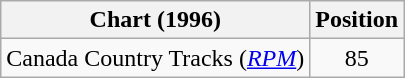<table class="wikitable sortable">
<tr>
<th scope="col">Chart (1996)</th>
<th scope="col">Position</th>
</tr>
<tr>
<td>Canada Country Tracks (<em><a href='#'>RPM</a></em>)</td>
<td align="center">85</td>
</tr>
</table>
